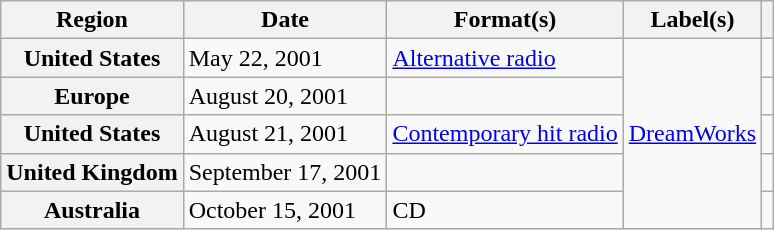<table class="wikitable plainrowheaders">
<tr>
<th scope="col">Region</th>
<th scope="col">Date</th>
<th scope="col">Format(s)</th>
<th scope="col">Label(s)</th>
<th scope="col"></th>
</tr>
<tr>
<th scope="row">United States</th>
<td>May 22, 2001</td>
<td><a href='#'>Alternative radio</a></td>
<td rowspan="5"><a href='#'>DreamWorks</a></td>
<td align="center"></td>
</tr>
<tr>
<th scope="row">Europe</th>
<td>August 20, 2001</td>
<td></td>
<td align="center"></td>
</tr>
<tr>
<th scope="row">United States</th>
<td>August 21, 2001</td>
<td><a href='#'>Contemporary hit radio</a></td>
<td align="center"></td>
</tr>
<tr>
<th scope="row">United Kingdom</th>
<td>September 17, 2001</td>
<td></td>
<td align="center"></td>
</tr>
<tr>
<th scope="row">Australia</th>
<td>October 15, 2001</td>
<td>CD</td>
<td align="center"></td>
</tr>
</table>
